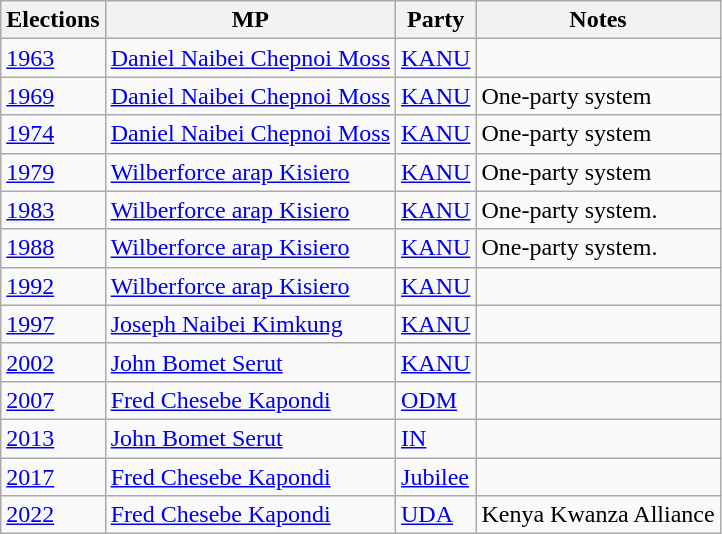<table class="wikitable">
<tr>
<th>Elections</th>
<th>MP </th>
<th>Party</th>
<th>Notes</th>
</tr>
<tr>
<td><a href='#'>1963</a></td>
<td><a href='#'>Daniel Naibei Chepnoi Moss</a></td>
<td><a href='#'>KANU</a></td>
<td></td>
</tr>
<tr>
<td><a href='#'>1969</a></td>
<td><a href='#'>Daniel Naibei Chepnoi Moss</a></td>
<td><a href='#'>KANU</a></td>
<td>One-party system</td>
</tr>
<tr>
<td><a href='#'>1974</a></td>
<td><a href='#'>Daniel Naibei Chepnoi Moss</a></td>
<td><a href='#'>KANU</a></td>
<td>One-party system</td>
</tr>
<tr>
<td><a href='#'>1979</a></td>
<td><a href='#'>Wilberforce arap Kisiero</a></td>
<td><a href='#'>KANU</a></td>
<td>One-party system</td>
</tr>
<tr>
<td><a href='#'>1983</a></td>
<td><a href='#'>Wilberforce arap Kisiero</a></td>
<td><a href='#'>KANU</a></td>
<td>One-party system.</td>
</tr>
<tr>
<td><a href='#'>1988</a></td>
<td><a href='#'>Wilberforce arap Kisiero</a></td>
<td><a href='#'>KANU</a></td>
<td>One-party system.</td>
</tr>
<tr>
<td><a href='#'>1992</a></td>
<td><a href='#'>Wilberforce arap Kisiero</a></td>
<td><a href='#'>KANU</a></td>
<td></td>
</tr>
<tr>
<td><a href='#'>1997</a></td>
<td><a href='#'>Joseph Naibei Kimkung</a></td>
<td><a href='#'>KANU</a></td>
<td></td>
</tr>
<tr>
<td><a href='#'>2002</a></td>
<td><a href='#'>John Bomet Serut</a></td>
<td><a href='#'>KANU</a></td>
<td></td>
</tr>
<tr>
<td><a href='#'>2007</a></td>
<td><a href='#'>Fred Chesebe Kapondi</a></td>
<td><a href='#'>ODM</a></td>
<td></td>
</tr>
<tr>
<td><a href='#'>2013</a></td>
<td><a href='#'>John Bomet Serut</a></td>
<td><a href='#'>IN</a></td>
<td></td>
</tr>
<tr>
<td><a href='#'>2017</a></td>
<td><a href='#'>Fred Chesebe Kapondi</a></td>
<td><a href='#'>Jubilee</a></td>
<td></td>
</tr>
<tr>
<td><a href='#'>2022</a></td>
<td><a href='#'>Fred Chesebe Kapondi</a></td>
<td><a href='#'>UDA</a></td>
<td>Kenya Kwanza Alliance</td>
</tr>
</table>
